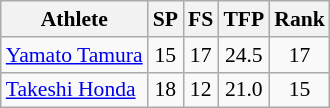<table class="wikitable" border="1" style="font-size:90%">
<tr>
<th>Athlete</th>
<th>SP</th>
<th>FS</th>
<th>TFP</th>
<th>Rank</th>
</tr>
<tr align=center>
<td align=left><a href='#'>Yamato Tamura</a></td>
<td>15</td>
<td>17</td>
<td>24.5</td>
<td>17</td>
</tr>
<tr align=center>
<td align=left><a href='#'>Takeshi Honda</a></td>
<td>18</td>
<td>12</td>
<td>21.0</td>
<td>15</td>
</tr>
</table>
